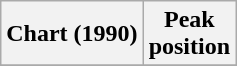<table class="wikitable sortable plainrowheaders" style="text-align:center">
<tr>
<th scope="col">Chart (1990)</th>
<th scope="col">Peak<br>position</th>
</tr>
<tr>
</tr>
</table>
